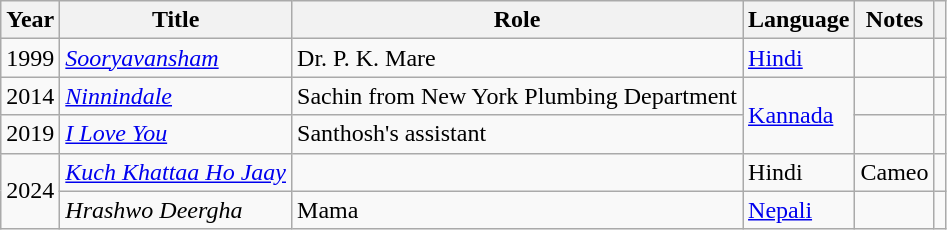<table class="wikitable sortable">
<tr>
<th scope="col">Year</th>
<th scope="col">Title</th>
<th scope="col">Role</th>
<th scope="col">Language</th>
<th scope="col" class="unsortable">Notes</th>
<th scope="col" class="unsortable"></th>
</tr>
<tr>
<td>1999</td>
<td><em><a href='#'>Sooryavansham</a></em></td>
<td>Dr. P. K. Mare</td>
<td><a href='#'>Hindi</a></td>
<td></td>
<td></td>
</tr>
<tr>
<td>2014</td>
<td><em><a href='#'>Ninnindale</a></em></td>
<td>Sachin from New York Plumbing Department</td>
<td rowspan="2"><a href='#'>Kannada</a></td>
<td></td>
<td></td>
</tr>
<tr>
<td>2019</td>
<td><em><a href='#'>I Love You</a></em></td>
<td>Santhosh's assistant</td>
<td></td>
<td></td>
</tr>
<tr>
<td rowspan="2">2024</td>
<td><em><a href='#'>Kuch Khattaa Ho Jaay</a></em></td>
<td></td>
<td>Hindi</td>
<td>Cameo</td>
<td></td>
</tr>
<tr>
<td><em>Hrashwo Deergha</em></td>
<td>Mama</td>
<td><a href='#'>Nepali</a></td>
<td></td>
<td></td>
</tr>
</table>
